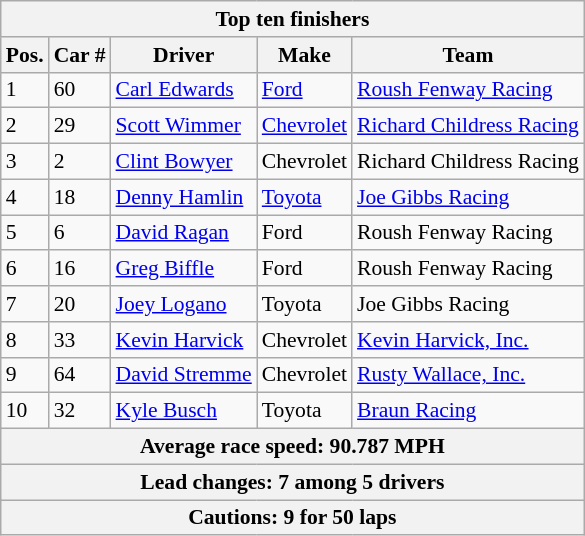<table class="wikitable" style="font-size: 90%;">
<tr>
<th colspan=9>Top ten finishers</th>
</tr>
<tr>
<th>Pos.</th>
<th>Car #</th>
<th>Driver</th>
<th>Make</th>
<th>Team</th>
</tr>
<tr>
<td>1</td>
<td>60</td>
<td><a href='#'>Carl Edwards</a></td>
<td><a href='#'>Ford</a></td>
<td><a href='#'>Roush Fenway Racing</a></td>
</tr>
<tr>
<td>2</td>
<td>29</td>
<td><a href='#'>Scott Wimmer</a></td>
<td><a href='#'>Chevrolet</a></td>
<td><a href='#'>Richard Childress Racing</a></td>
</tr>
<tr>
<td>3</td>
<td>2</td>
<td><a href='#'>Clint Bowyer</a></td>
<td>Chevrolet</td>
<td>Richard Childress Racing</td>
</tr>
<tr>
<td>4</td>
<td>18</td>
<td><a href='#'>Denny Hamlin</a></td>
<td><a href='#'>Toyota</a></td>
<td><a href='#'>Joe Gibbs Racing</a></td>
</tr>
<tr>
<td>5</td>
<td>6</td>
<td><a href='#'>David Ragan</a></td>
<td>Ford</td>
<td>Roush Fenway Racing</td>
</tr>
<tr>
<td>6</td>
<td>16</td>
<td><a href='#'>Greg Biffle</a></td>
<td>Ford</td>
<td>Roush Fenway Racing</td>
</tr>
<tr>
<td>7</td>
<td>20</td>
<td><a href='#'>Joey Logano</a></td>
<td>Toyota</td>
<td>Joe Gibbs Racing</td>
</tr>
<tr>
<td>8</td>
<td>33</td>
<td><a href='#'>Kevin Harvick</a></td>
<td>Chevrolet</td>
<td><a href='#'>Kevin Harvick, Inc.</a></td>
</tr>
<tr>
<td>9</td>
<td>64</td>
<td><a href='#'>David Stremme</a></td>
<td>Chevrolet</td>
<td><a href='#'>Rusty Wallace, Inc.</a></td>
</tr>
<tr>
<td>10</td>
<td>32</td>
<td><a href='#'>Kyle Busch</a></td>
<td>Toyota</td>
<td><a href='#'>Braun Racing</a></td>
</tr>
<tr>
<th colspan=9>Average race speed: 90.787 MPH</th>
</tr>
<tr>
<th colspan=9>Lead changes: 7 among 5 drivers</th>
</tr>
<tr>
<th colspan=9>Cautions: 9 for 50 laps</th>
</tr>
</table>
